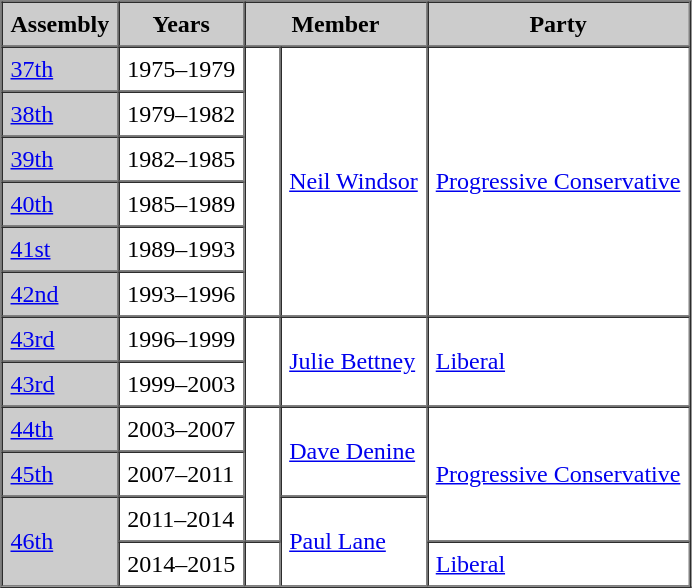<table border=1 cellpadding=5 cellspacing=0>
<tr bgcolor="CCCCCC">
<th>Assembly</th>
<th>Years</th>
<th colspan="2">Member</th>
<th>Party</th>
</tr>
<tr>
<td bgcolor="CCCCCC"><a href='#'>37th</a></td>
<td>1975–1979</td>
<td rowspan=6 >   </td>
<td rowspan=6><a href='#'>Neil Windsor</a></td>
<td rowspan=6><a href='#'>Progressive Conservative</a></td>
</tr>
<tr>
<td bgcolor="CCCCCC"><a href='#'>38th</a></td>
<td>1979–1982</td>
</tr>
<tr>
<td bgcolor="CCCCCC"><a href='#'>39th</a></td>
<td>1982–1985</td>
</tr>
<tr>
<td bgcolor="CCCCCC"><a href='#'>40th</a></td>
<td>1985–1989</td>
</tr>
<tr>
<td bgcolor="CCCCCC"><a href='#'>41st</a></td>
<td>1989–1993</td>
</tr>
<tr>
<td bgcolor="CCCCCC"><a href='#'>42nd</a></td>
<td>1993–1996</td>
</tr>
<tr>
<td bgcolor="CCCCCC"><a href='#'>43rd</a></td>
<td>1996–1999</td>
<td rowspan=2 >   </td>
<td rowspan=2><a href='#'>Julie Bettney</a></td>
<td rowspan=2><a href='#'>Liberal</a></td>
</tr>
<tr>
<td bgcolor="CCCCCC"><a href='#'>43rd</a></td>
<td>1999–2003</td>
</tr>
<tr>
<td bgcolor="CCCCCC"><a href='#'>44th</a></td>
<td>2003–2007</td>
<td rowspan=3 >   </td>
<td rowspan=2><a href='#'>Dave Denine</a></td>
<td rowspan=3><a href='#'>Progressive Conservative</a></td>
</tr>
<tr>
<td bgcolor="CCCCCC"><a href='#'>45th</a></td>
<td>2007–2011</td>
</tr>
<tr>
<td rowspan=2 bgcolor="CCCCCC"><a href='#'>46th</a></td>
<td>2011–2014</td>
<td rowspan=2><a href='#'>Paul Lane</a></td>
</tr>
<tr>
<td>2014–2015</td>
<td>   </td>
<td><a href='#'>Liberal</a></td>
</tr>
</table>
